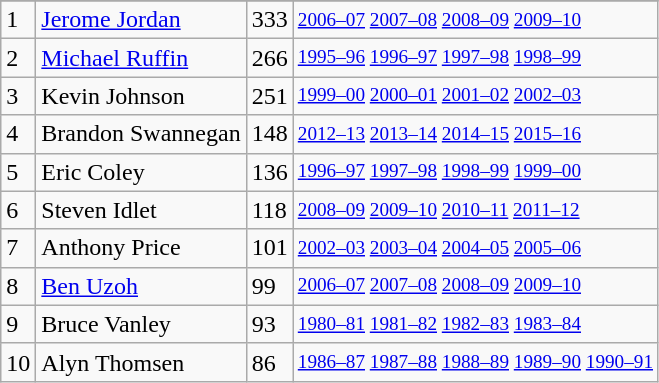<table class="wikitable">
<tr>
</tr>
<tr>
<td>1</td>
<td><a href='#'>Jerome Jordan</a></td>
<td>333</td>
<td style="font-size:80%;"><a href='#'>2006–07</a> <a href='#'>2007–08</a> <a href='#'>2008–09</a> <a href='#'>2009–10</a></td>
</tr>
<tr>
<td>2</td>
<td><a href='#'>Michael Ruffin</a></td>
<td>266</td>
<td style="font-size:80%;"><a href='#'>1995–96</a> <a href='#'>1996–97</a> <a href='#'>1997–98</a> <a href='#'>1998–99</a></td>
</tr>
<tr>
<td>3</td>
<td>Kevin Johnson</td>
<td>251</td>
<td style="font-size:80%;"><a href='#'>1999–00</a> <a href='#'>2000–01</a> <a href='#'>2001–02</a> <a href='#'>2002–03</a></td>
</tr>
<tr>
<td>4</td>
<td>Brandon Swannegan</td>
<td>148</td>
<td style="font-size:80%;"><a href='#'>2012–13</a> <a href='#'>2013–14</a> <a href='#'>2014–15</a> <a href='#'>2015–16</a></td>
</tr>
<tr>
<td>5</td>
<td>Eric Coley</td>
<td>136</td>
<td style="font-size:80%;"><a href='#'>1996–97</a> <a href='#'>1997–98</a> <a href='#'>1998–99</a> <a href='#'>1999–00</a></td>
</tr>
<tr>
<td>6</td>
<td>Steven Idlet</td>
<td>118</td>
<td style="font-size:80%;"><a href='#'>2008–09</a> <a href='#'>2009–10</a> <a href='#'>2010–11</a> <a href='#'>2011–12</a></td>
</tr>
<tr>
<td>7</td>
<td>Anthony Price</td>
<td>101</td>
<td style="font-size:80%;"><a href='#'>2002–03</a> <a href='#'>2003–04</a> <a href='#'>2004–05</a> <a href='#'>2005–06</a></td>
</tr>
<tr>
<td>8</td>
<td><a href='#'>Ben Uzoh</a></td>
<td>99</td>
<td style="font-size:80%;"><a href='#'>2006–07</a> <a href='#'>2007–08</a> <a href='#'>2008–09</a> <a href='#'>2009–10</a></td>
</tr>
<tr>
<td>9</td>
<td>Bruce Vanley</td>
<td>93</td>
<td style="font-size:80%;"><a href='#'>1980–81</a> <a href='#'>1981–82</a> <a href='#'>1982–83</a> <a href='#'>1983–84</a></td>
</tr>
<tr>
<td>10</td>
<td>Alyn Thomsen</td>
<td>86</td>
<td style="font-size:80%;"><a href='#'>1986–87</a> <a href='#'>1987–88</a> <a href='#'>1988–89</a> <a href='#'>1989–90</a> <a href='#'>1990–91</a></td>
</tr>
</table>
